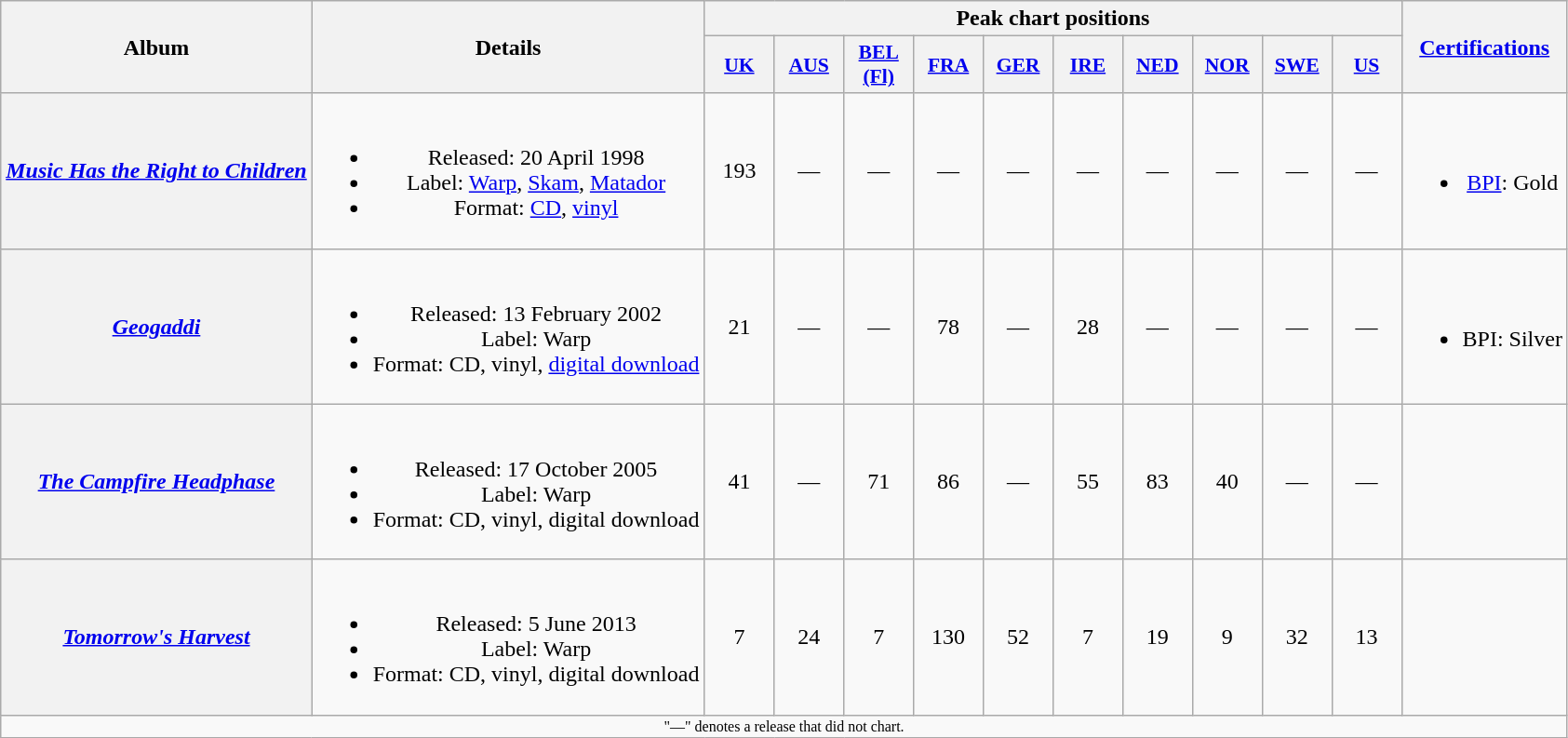<table class="wikitable plainrowheaders" style="text-align:center;">
<tr>
<th rowspan="2">Album</th>
<th rowspan="2">Details</th>
<th colspan="10">Peak chart positions</th>
<th rowspan="2"><a href='#'>Certifications</a></th>
</tr>
<tr>
<th style="width:3em;font-size:90%"><a href='#'>UK</a><br></th>
<th style="width:3em;font-size:90%"><a href='#'>AUS</a><br></th>
<th style="width:3em;font-size:90%"><a href='#'>BEL (Fl)</a><br></th>
<th style="width:3em;font-size:90%"><a href='#'>FRA</a><br></th>
<th style="width:3em;font-size:90%"><a href='#'>GER</a><br></th>
<th style="width:3em;font-size:90%"><a href='#'>IRE</a><br></th>
<th style="width:3em;font-size:90%"><a href='#'>NED</a><br></th>
<th style="width:3em;font-size:90%"><a href='#'>NOR</a><br></th>
<th style="width:3em;font-size:90%"><a href='#'>SWE</a><br></th>
<th style="width:3em;font-size:90%"><a href='#'>US</a><br></th>
</tr>
<tr>
<th scope="row"><em><a href='#'>Music Has the Right to Children</a></em></th>
<td><br><ul><li>Released: 20 April 1998</li><li>Label: <a href='#'>Warp</a>, <a href='#'>Skam</a>, <a href='#'>Matador</a></li><li>Format: <a href='#'>CD</a>, <a href='#'>vinyl</a></li></ul></td>
<td>193</td>
<td>―</td>
<td>―</td>
<td>―</td>
<td>―</td>
<td>―</td>
<td>―</td>
<td>―</td>
<td>―</td>
<td>―</td>
<td><br><ul><li><a href='#'>BPI</a>: Gold</li></ul></td>
</tr>
<tr>
<th scope="row"><em><a href='#'>Geogaddi</a></em></th>
<td><br><ul><li>Released: 13 February 2002</li><li>Label: Warp</li><li>Format: CD, vinyl, <a href='#'>digital download</a></li></ul></td>
<td>21</td>
<td>―</td>
<td>―</td>
<td>78</td>
<td>―</td>
<td>28</td>
<td>―</td>
<td>―</td>
<td>―</td>
<td>―</td>
<td><br><ul><li>BPI: Silver</li></ul></td>
</tr>
<tr>
<th scope="row"><em><a href='#'>The Campfire Headphase</a></em></th>
<td><br><ul><li>Released: 17 October 2005</li><li>Label: Warp</li><li>Format: CD, vinyl, digital download</li></ul></td>
<td>41</td>
<td>―</td>
<td>71</td>
<td>86</td>
<td>―</td>
<td>55</td>
<td>83</td>
<td>40</td>
<td>―</td>
<td>―</td>
<td></td>
</tr>
<tr>
<th scope="row"><em><a href='#'>Tomorrow's Harvest</a></em></th>
<td><br><ul><li>Released: 5 June 2013</li><li>Label: Warp</li><li>Format: CD, vinyl, digital download</li></ul></td>
<td>7</td>
<td>24</td>
<td>7</td>
<td>130</td>
<td>52</td>
<td>7</td>
<td>19</td>
<td>9</td>
<td>32</td>
<td>13</td>
<td></td>
</tr>
<tr>
<td colspan="13" style="text-align:center; font-size:8pt;">"—" denotes a release that did not chart.</td>
</tr>
</table>
